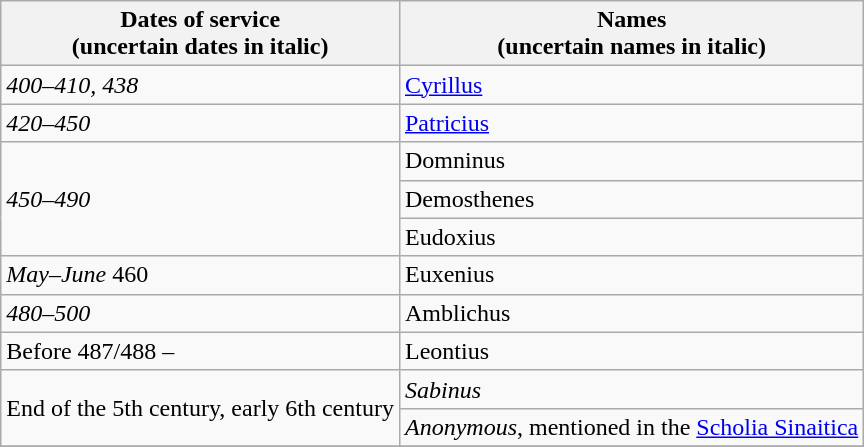<table class="wikitable">
<tr>
<th>Dates of service<br>(uncertain dates in italic)</th>
<th>Names<br>(uncertain names in italic)</th>
</tr>
<tr>
<td><em>400–410, 438</em></td>
<td><a href='#'>Cyrillus</a></td>
</tr>
<tr>
<td><em>420–450</em></td>
<td><a href='#'>Patricius</a></td>
</tr>
<tr>
<td rowspan="3"><em>450–490</em></td>
<td>Domninus</td>
</tr>
<tr>
<td>Demosthenes</td>
</tr>
<tr>
<td>Eudoxius</td>
</tr>
<tr>
<td><em>May–June</em> 460</td>
<td>Euxenius</td>
</tr>
<tr>
<td><em>480–500</em></td>
<td>Amblichus</td>
</tr>
<tr>
<td>Before 487/488 – <br></td>
<td>Leontius</td>
</tr>
<tr>
<td rowspan="2">End of the 5th century, early 6th century</td>
<td><em>Sabinus</em></td>
</tr>
<tr>
<td><em>Anonymous</em>, mentioned in the <a href='#'>Scholia Sinaitica</a></td>
</tr>
<tr>
</tr>
</table>
